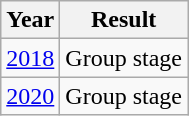<table class="wikitable">
<tr>
<th>Year</th>
<th>Result</th>
</tr>
<tr>
<td> <a href='#'>2018</a></td>
<td>Group stage</td>
</tr>
<tr>
<td> <a href='#'>2020</a></td>
<td>Group stage</td>
</tr>
</table>
